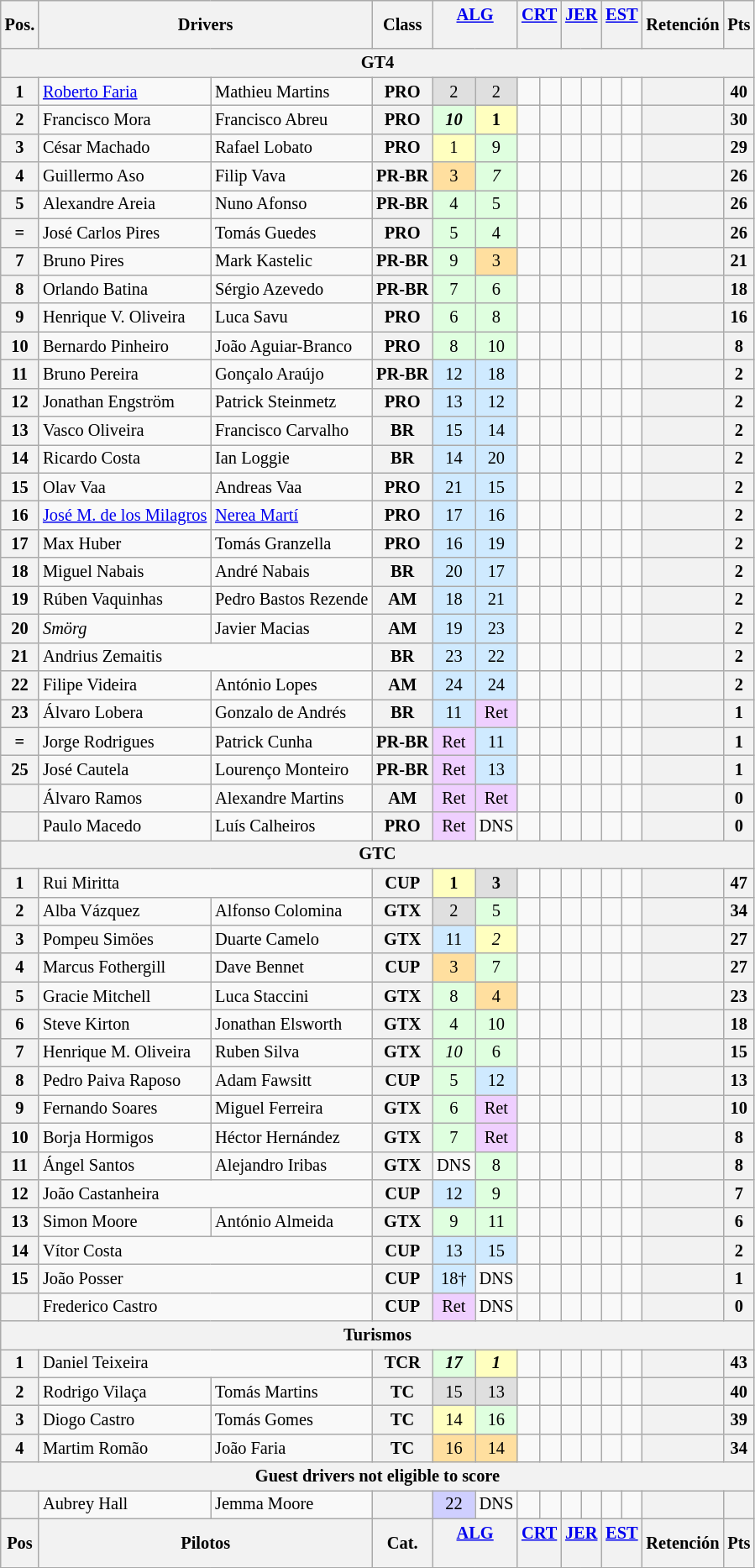<table class="wikitable" style="font-size: 85%; text-align:center">
<tr>
<th valign="middle">Pos.</th>
<th colspan="2" valign="middle">Drivers</th>
<th valign="middle">Class</th>
<th colspan="2"><a href='#'>ALG</a><br><br></th>
<th colspan="2"><a href='#'>CRT</a><br><br></th>
<th colspan="2"><a href='#'>JER</a><br><br></th>
<th colspan="2"><a href='#'>EST</a><br><br></th>
<th valign="middle">Retención</th>
<th valign="middle">Pts</th>
</tr>
<tr>
<th colspan="14">GT4</th>
</tr>
<tr>
<th>1</th>
<td align="left"> <a href='#'>Roberto Faria</a></td>
<td align="left"> Mathieu Martins</td>
<th>PRO</th>
<td bgcolor="#DFDFDF">2</td>
<td bgcolor="#DFDFDF">2</td>
<td></td>
<td></td>
<td></td>
<td></td>
<td></td>
<td></td>
<th></th>
<th>40</th>
</tr>
<tr>
<th>2</th>
<td align="left"> Francisco Mora</td>
<td align="left"> Francisco Abreu</td>
<th>PRO</th>
<td bgcolor="#DFFFDF"><strong><em>10</em></strong></td>
<td bgcolor="#FFFFBF"><strong>1</strong></td>
<td></td>
<td></td>
<td></td>
<td></td>
<td></td>
<td></td>
<th></th>
<th>30</th>
</tr>
<tr>
<th>3</th>
<td align="left"> César Machado</td>
<td align="left"> Rafael Lobato</td>
<th>PRO</th>
<td bgcolor="#FFFFBF">1</td>
<td bgcolor="#DFFFDF">9</td>
<td></td>
<td></td>
<td></td>
<td></td>
<td></td>
<td></td>
<th></th>
<th>29</th>
</tr>
<tr>
<th>4</th>
<td align="left"> Guillermo Aso</td>
<td align="left"> Filip Vava</td>
<th>PR-BR</th>
<td bgcolor="#FFDF9F">3</td>
<td bgcolor="#DFFFDF"><em>7</em></td>
<td></td>
<td></td>
<td></td>
<td></td>
<td></td>
<td></td>
<th></th>
<th>26</th>
</tr>
<tr>
<th>5</th>
<td align="left"> Alexandre Areia</td>
<td align="left"> Nuno Afonso</td>
<th>PR-BR</th>
<td bgcolor="#DFFFDF">4</td>
<td bgcolor="#DFFFDF">5</td>
<td></td>
<td></td>
<td></td>
<td></td>
<td></td>
<td></td>
<th></th>
<th>26</th>
</tr>
<tr>
<th>=</th>
<td align="left"> José Carlos Pires</td>
<td align="left"> Tomás Guedes</td>
<th>PRO</th>
<td bgcolor="#DFFFDF">5</td>
<td bgcolor="#DFFFDF">4</td>
<td></td>
<td></td>
<td></td>
<td></td>
<td></td>
<td></td>
<th></th>
<th>26</th>
</tr>
<tr>
<th>7</th>
<td align="left"> Bruno Pires</td>
<td align="left"> Mark Kastelic</td>
<th>PR-BR</th>
<td bgcolor="#DFFFDF">9</td>
<td bgcolor="#FFDF9F">3</td>
<td></td>
<td></td>
<td></td>
<td></td>
<td></td>
<td></td>
<th></th>
<th>21</th>
</tr>
<tr>
<th>8</th>
<td align="left"> Orlando Batina</td>
<td align="left"> Sérgio Azevedo</td>
<th>PR-BR</th>
<td bgcolor="#DFFFDF">7</td>
<td bgcolor="#DFFFDF">6</td>
<td></td>
<td></td>
<td></td>
<td></td>
<td></td>
<td></td>
<th></th>
<th>18</th>
</tr>
<tr>
<th>9</th>
<td align="left"> Henrique V. Oliveira</td>
<td align="left"> Luca Savu</td>
<th>PRO</th>
<td bgcolor="#DFFFDF">6</td>
<td bgcolor="#DFFFDF">8</td>
<td></td>
<td></td>
<td></td>
<td></td>
<td></td>
<td></td>
<th></th>
<th>16</th>
</tr>
<tr>
<th>10</th>
<td align="left"> Bernardo Pinheiro</td>
<td align="left"> João Aguiar-Branco</td>
<th>PRO</th>
<td bgcolor="#DFFFDF">8</td>
<td bgcolor="#DFFFDF">10</td>
<td></td>
<td></td>
<td></td>
<td></td>
<td></td>
<td></td>
<th></th>
<th>8</th>
</tr>
<tr>
<th>11</th>
<td align="left"> Bruno Pereira</td>
<td align="left"> Gonçalo Araújo</td>
<th>PR-BR</th>
<td bgcolor="#CFEAFF">12</td>
<td bgcolor="#CFEAFF">18</td>
<td></td>
<td></td>
<td></td>
<td></td>
<td></td>
<td></td>
<th></th>
<th>2</th>
</tr>
<tr>
<th>12</th>
<td align="left"> Jonathan Engström</td>
<td align="left"> Patrick Steinmetz</td>
<th>PRO</th>
<td bgcolor="#CFEAFF">13</td>
<td bgcolor="#CFEAFF">12</td>
<td></td>
<td></td>
<td></td>
<td></td>
<td></td>
<td></td>
<th></th>
<th>2</th>
</tr>
<tr>
<th>13</th>
<td align="left"> Vasco Oliveira</td>
<td align="left"> Francisco Carvalho</td>
<th>BR</th>
<td bgcolor="#CFEAFF">15</td>
<td bgcolor="#CFEAFF">14</td>
<td></td>
<td></td>
<td></td>
<td></td>
<td></td>
<td></td>
<th></th>
<th>2</th>
</tr>
<tr>
<th>14</th>
<td align="left"> Ricardo Costa</td>
<td align="left"> Ian Loggie</td>
<th>BR</th>
<td bgcolor="#CFEAFF">14</td>
<td bgcolor="#CFEAFF">20</td>
<td></td>
<td></td>
<td></td>
<td></td>
<td></td>
<td></td>
<th></th>
<th>2</th>
</tr>
<tr>
<th>15</th>
<td align="left"> Olav Vaa</td>
<td align="left"> Andreas Vaa</td>
<th>PRO</th>
<td bgcolor="#CFEAFF">21</td>
<td bgcolor="#CFEAFF">15</td>
<td></td>
<td></td>
<td></td>
<td></td>
<td></td>
<td></td>
<th></th>
<th>2</th>
</tr>
<tr>
<th>16</th>
<td align="left"> <a href='#'>José M. de los Milagros</a></td>
<td align="left"> <a href='#'>Nerea Martí</a></td>
<th>PRO</th>
<td bgcolor="#CFEAFF">17</td>
<td bgcolor="#CFEAFF">16</td>
<td></td>
<td></td>
<td></td>
<td></td>
<td></td>
<td></td>
<th></th>
<th>2</th>
</tr>
<tr>
<th>17</th>
<td align="left"> Max Huber</td>
<td align="left"> Tomás Granzella</td>
<th>PRO</th>
<td bgcolor="#CFEAFF">16</td>
<td bgcolor="#CFEAFF">19</td>
<td></td>
<td></td>
<td></td>
<td></td>
<td></td>
<td></td>
<th></th>
<th>2</th>
</tr>
<tr>
<th>18</th>
<td align="left"> Miguel Nabais</td>
<td align="left"> André Nabais</td>
<th>BR</th>
<td bgcolor="#CFEAFF">20</td>
<td bgcolor="#CFEAFF">17</td>
<td></td>
<td></td>
<td></td>
<td></td>
<td></td>
<td></td>
<th></th>
<th>2</th>
</tr>
<tr>
<th>19</th>
<td align="left"> Rúben Vaquinhas</td>
<td align="left"> Pedro Bastos Rezende</td>
<th>AM</th>
<td bgcolor="#CFEAFF">18</td>
<td bgcolor="#CFEAFF">21</td>
<td></td>
<td></td>
<td></td>
<td></td>
<td></td>
<td></td>
<th></th>
<th>2</th>
</tr>
<tr>
<th>20</th>
<td align="left"> <em>Smörg</em></td>
<td align="left"> Javier Macias</td>
<th>AM</th>
<td bgcolor="#CFEAFF">19</td>
<td bgcolor="#CFEAFF">23</td>
<td></td>
<td></td>
<td></td>
<td></td>
<td></td>
<td></td>
<th></th>
<th>2</th>
</tr>
<tr>
<th>21</th>
<td colspan="2" align="left"> Andrius Zemaitis</td>
<th>BR</th>
<td bgcolor="#CFEAFF">23</td>
<td bgcolor="#CFEAFF">22</td>
<td></td>
<td></td>
<td></td>
<td></td>
<td></td>
<td></td>
<th></th>
<th>2</th>
</tr>
<tr>
<th>22</th>
<td align="left"> Filipe Videira</td>
<td align="left"> António Lopes</td>
<th>AM</th>
<td bgcolor="#CFEAFF">24</td>
<td bgcolor="#CFEAFF">24</td>
<td></td>
<td></td>
<td></td>
<td></td>
<td></td>
<td></td>
<th></th>
<th>2</th>
</tr>
<tr>
<th>23</th>
<td align="left"> Álvaro Lobera</td>
<td align="left"> Gonzalo de Andrés</td>
<th>BR</th>
<td bgcolor="#CFEAFF">11</td>
<td bgcolor="#efcfff">Ret</td>
<td></td>
<td></td>
<td></td>
<td></td>
<td></td>
<td></td>
<th></th>
<th>1</th>
</tr>
<tr>
<th>=</th>
<td align="left"> Jorge Rodrigues</td>
<td align="left"> Patrick Cunha</td>
<th>PR-BR</th>
<td bgcolor="#efcfff">Ret</td>
<td bgcolor="#CFEAFF">11</td>
<td></td>
<td></td>
<td></td>
<td></td>
<td></td>
<td></td>
<th></th>
<th>1</th>
</tr>
<tr>
<th>25</th>
<td align="left"> José Cautela</td>
<td align="left"> Lourenço Monteiro</td>
<th>PR-BR</th>
<td bgcolor="#efcfff">Ret</td>
<td bgcolor="#CFEAFF">13</td>
<td></td>
<td></td>
<td></td>
<td></td>
<td></td>
<td></td>
<th></th>
<th>1</th>
</tr>
<tr>
<th></th>
<td align="left"> Álvaro Ramos</td>
<td align="left"> Alexandre Martins</td>
<th>AM</th>
<td bgcolor="#efcfff">Ret</td>
<td bgcolor="#efcfff">Ret</td>
<td></td>
<td></td>
<td></td>
<td></td>
<td></td>
<td></td>
<th></th>
<th>0</th>
</tr>
<tr>
<th></th>
<td align="left"> Paulo Macedo</td>
<td align="left"> Luís Calheiros</td>
<th>PRO</th>
<td bgcolor="#efcfff">Ret</td>
<td>DNS</td>
<td></td>
<td></td>
<td></td>
<td></td>
<td></td>
<td></td>
<th></th>
<th>0</th>
</tr>
<tr>
<th colspan="14">GTC</th>
</tr>
<tr>
<th>1</th>
<td colspan="2" align="left"> Rui Miritta</td>
<th>CUP</th>
<td bgcolor="#FFFFBF"><strong>1</strong></td>
<td bgcolor="#DFDFDF"><strong>3</strong></td>
<td></td>
<td></td>
<td></td>
<td></td>
<td></td>
<td></td>
<th></th>
<th>47</th>
</tr>
<tr>
<th>2</th>
<td align="left"> Alba Vázquez</td>
<td align="left"> Alfonso Colomina</td>
<th>GTX</th>
<td bgcolor="#DFDFDF">2</td>
<td bgcolor="#DFFFDF">5</td>
<td></td>
<td></td>
<td></td>
<td></td>
<td></td>
<td></td>
<th></th>
<th>34</th>
</tr>
<tr>
<th>3</th>
<td align="left"> Pompeu Simöes</td>
<td align="left"> Duarte Camelo</td>
<th>GTX</th>
<td bgcolor="#CFEAFF">11</td>
<td bgcolor="#FFFFBF"><em>2</em></td>
<td></td>
<td></td>
<td></td>
<td></td>
<td></td>
<td></td>
<th></th>
<th>27</th>
</tr>
<tr>
<th>4</th>
<td align="left"> Marcus Fothergill</td>
<td align="left"> Dave Bennet</td>
<th>CUP</th>
<td bgcolor="#FFDF9F">3</td>
<td bgcolor="#DFFFDF">7</td>
<td></td>
<td></td>
<td></td>
<td></td>
<td></td>
<td></td>
<th></th>
<th>27</th>
</tr>
<tr>
<th>5</th>
<td align="left"> Gracie Mitchell</td>
<td align="left"> Luca Staccini</td>
<th>GTX</th>
<td bgcolor="#DFFFDF">8</td>
<td bgcolor="#FFDF9F">4</td>
<td></td>
<td></td>
<td></td>
<td></td>
<td></td>
<td></td>
<th></th>
<th>23</th>
</tr>
<tr>
<th>6</th>
<td align="left"> Steve Kirton</td>
<td align="left"> Jonathan Elsworth</td>
<th>GTX</th>
<td bgcolor="#DFFFDF">4</td>
<td bgcolor="#DFFFDF">10</td>
<td></td>
<td></td>
<td></td>
<td></td>
<td></td>
<td></td>
<th></th>
<th>18</th>
</tr>
<tr>
<th>7</th>
<td align="left"> Henrique M. Oliveira</td>
<td align="left"> Ruben Silva</td>
<th>GTX</th>
<td bgcolor="#DFFFDF"><em>10</em></td>
<td bgcolor="#DFFFDF">6</td>
<td></td>
<td></td>
<td></td>
<td></td>
<td></td>
<td></td>
<th></th>
<th>15</th>
</tr>
<tr>
<th>8</th>
<td align="left"> Pedro Paiva Raposo</td>
<td align="left"> Adam Fawsitt</td>
<th>CUP</th>
<td bgcolor="#DFFFDF">5</td>
<td bgcolor="#CFEAFF">12</td>
<td></td>
<td></td>
<td></td>
<td></td>
<td></td>
<td></td>
<th></th>
<th>13</th>
</tr>
<tr>
<th>9</th>
<td align="left"> Fernando Soares</td>
<td align="left"> Miguel Ferreira</td>
<th>GTX</th>
<td bgcolor="#DFFFDF">6</td>
<td bgcolor="#efcfff">Ret</td>
<td></td>
<td></td>
<td></td>
<td></td>
<td></td>
<td></td>
<th></th>
<th>10</th>
</tr>
<tr>
<th>10</th>
<td align="left"> Borja Hormigos</td>
<td align="left"> Héctor Hernández</td>
<th>GTX</th>
<td bgcolor="#DFFFDF">7</td>
<td bgcolor="#efcfff">Ret</td>
<td></td>
<td></td>
<td></td>
<td></td>
<td></td>
<td></td>
<th></th>
<th>8</th>
</tr>
<tr>
<th>11</th>
<td align="left"> Ángel Santos</td>
<td align="left"> Alejandro Iribas</td>
<th>GTX</th>
<td>DNS</td>
<td bgcolor="#DFFFDF">8</td>
<td></td>
<td></td>
<td></td>
<td></td>
<td></td>
<td></td>
<th></th>
<th>8</th>
</tr>
<tr>
<th>12</th>
<td colspan="2" align="left"> João Castanheira</td>
<th>CUP</th>
<td bgcolor="#CFEAFF">12</td>
<td bgcolor="#DFFFDF">9</td>
<td></td>
<td></td>
<td></td>
<td></td>
<td></td>
<td></td>
<th></th>
<th>7</th>
</tr>
<tr>
<th>13</th>
<td align="left"> Simon Moore</td>
<td align="left"> António Almeida</td>
<th>GTX</th>
<td bgcolor="#DFFFDF">9</td>
<td bgcolor="#DFFFDF">11</td>
<td></td>
<td></td>
<td></td>
<td></td>
<td></td>
<td></td>
<th></th>
<th>6</th>
</tr>
<tr>
<th>14</th>
<td colspan="2" align="left"> Vítor Costa</td>
<th>CUP</th>
<td bgcolor="#CFEAFF">13</td>
<td bgcolor="#CFEAFF">15</td>
<td></td>
<td></td>
<td></td>
<td></td>
<td></td>
<td></td>
<th></th>
<th>2</th>
</tr>
<tr>
<th>15</th>
<td colspan="2" align="left"> João Posser</td>
<th>CUP</th>
<td bgcolor="#CFEAFF">18†</td>
<td>DNS</td>
<td></td>
<td></td>
<td></td>
<td></td>
<td></td>
<td></td>
<th></th>
<th>1</th>
</tr>
<tr>
<th></th>
<td colspan="2" align="left"> Frederico Castro</td>
<th>CUP</th>
<td bgcolor="#efcfff">Ret</td>
<td>DNS</td>
<td></td>
<td></td>
<td></td>
<td></td>
<td></td>
<td></td>
<th></th>
<th>0</th>
</tr>
<tr>
<th colspan="14">Turismos</th>
</tr>
<tr>
<th>1</th>
<td colspan="2" align="left"> Daniel Teixeira</td>
<th>TCR</th>
<td bgcolor="#DFFFDF"><strong><em>17</em></strong></td>
<td bgcolor="#FFFFBF"><strong><em>1</em></strong></td>
<td></td>
<td></td>
<td></td>
<td></td>
<td></td>
<td></td>
<th></th>
<th>43</th>
</tr>
<tr>
<th>2</th>
<td align="left"> Rodrigo Vilaça</td>
<td align="left"> Tomás Martins</td>
<th>TC</th>
<td bgcolor="#DFDFDF">15</td>
<td bgcolor="#DFDFDF">13</td>
<td></td>
<td></td>
<td></td>
<td></td>
<td></td>
<td></td>
<th></th>
<th>40</th>
</tr>
<tr>
<th>3</th>
<td align="left"> Diogo Castro</td>
<td align="left"> Tomás Gomes</td>
<th>TC</th>
<td bgcolor="#FFFFBF">14</td>
<td bgcolor="#DFFFDF">16</td>
<td></td>
<td></td>
<td></td>
<td></td>
<td></td>
<td></td>
<th></th>
<th>39</th>
</tr>
<tr>
<th>4</th>
<td align="left"> Martim Romão</td>
<td align="left"> João Faria</td>
<th>TC</th>
<td bgcolor="#FFDF9F">16</td>
<td bgcolor="#FFDF9F">14</td>
<td></td>
<td></td>
<td></td>
<td></td>
<td></td>
<td></td>
<th></th>
<th>34</th>
</tr>
<tr>
<th colspan="14">Guest drivers not eligible to score</th>
</tr>
<tr>
<th></th>
<td align="left"> Aubrey Hall</td>
<td align="left"> Jemma Moore</td>
<th></th>
<td bgcolor="#CFCFFF">22</td>
<td>DNS</td>
<td></td>
<td></td>
<td></td>
<td></td>
<td></td>
<td></td>
<th></th>
<th></th>
</tr>
<tr>
<th valign="middle">Pos</th>
<th colspan="2" valign="middle">Pilotos</th>
<th valign="middle">Cat.</th>
<th colspan="2"><a href='#'>ALG</a><br><br></th>
<th colspan="2"><a href='#'>CRT</a><br><br></th>
<th colspan="2"><a href='#'>JER</a><br><br></th>
<th colspan="2"><a href='#'>EST</a><br><br></th>
<th valign="middle">Retención</th>
<th valign="middle">Pts</th>
</tr>
<tr>
</tr>
</table>
